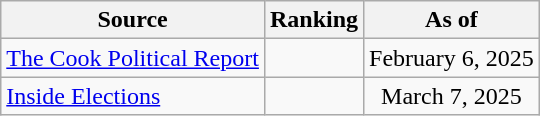<table class="wikitable" style="text-align:center">
<tr>
<th>Source</th>
<th>Ranking</th>
<th>As of</th>
</tr>
<tr>
<td align=left><a href='#'>The Cook Political Report</a></td>
<td></td>
<td>February 6, 2025</td>
</tr>
<tr>
<td align=left><a href='#'>Inside Elections</a></td>
<td></td>
<td>March 7, 2025</td>
</tr>
</table>
